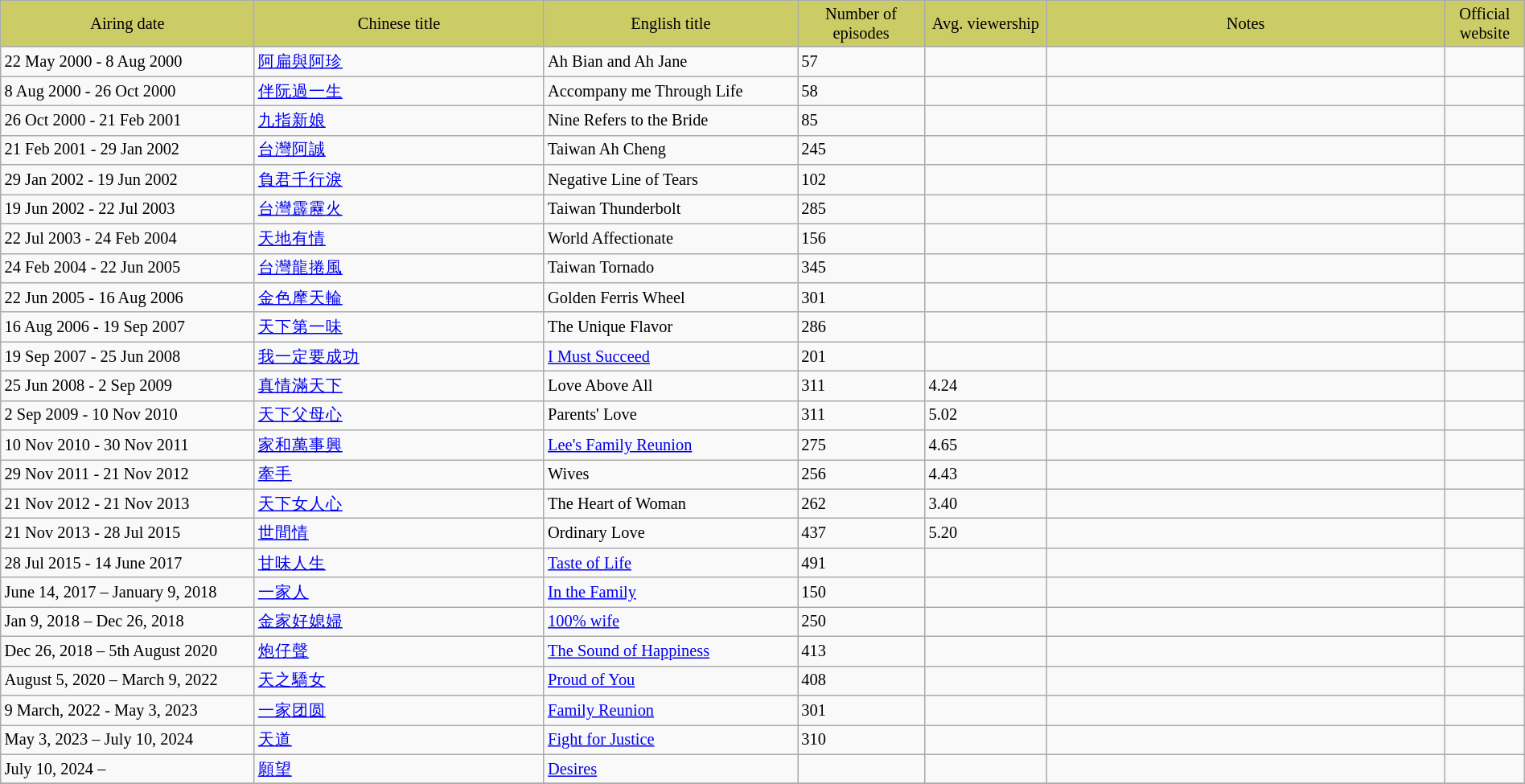<table class="wikitable" style="margin:1em auto; font-size: 85%">
<tr style="background:#CCCC66;" align=center>
<td style="width:7%">Airing date</td>
<td style="width:8%">Chinese title</td>
<td style="width:7%">English title</td>
<td style="width:3%">Number of episodes</td>
<td style="width:2%">Avg. viewership</td>
<td style="width:11%">Notes</td>
<td style="width:1%">Official website</td>
</tr>
<tr>
<td>22 May 2000 - 8 Aug 2000</td>
<td><a href='#'>阿扁與阿珍</a></td>
<td>Ah Bian and Ah Jane</td>
<td>57</td>
<td></td>
<td></td>
<td></td>
</tr>
<tr>
<td>8 Aug 2000 - 26 Oct 2000</td>
<td><a href='#'>伴阮過一生</a></td>
<td>Accompany me Through Life</td>
<td>58</td>
<td></td>
<td></td>
<td></td>
</tr>
<tr>
<td>26 Oct 2000 - 21 Feb 2001</td>
<td><a href='#'>九指新娘</a></td>
<td>Nine Refers to the Bride</td>
<td>85</td>
<td></td>
<td></td>
<td></td>
</tr>
<tr>
<td>21 Feb 2001 - 29 Jan 2002</td>
<td><a href='#'>台灣阿誠</a></td>
<td>Taiwan Ah Cheng</td>
<td>245</td>
<td></td>
<td></td>
<td></td>
</tr>
<tr>
<td>29 Jan 2002 - 19 Jun 2002</td>
<td><a href='#'>負君千行淚</a></td>
<td>Negative Line of Tears</td>
<td>102</td>
<td></td>
<td></td>
<td></td>
</tr>
<tr>
<td>19 Jun 2002 - 22 Jul 2003</td>
<td><a href='#'>台灣霹靂火</a></td>
<td>Taiwan Thunderbolt</td>
<td>285</td>
<td></td>
<td></td>
<td></td>
</tr>
<tr>
<td>22 Jul 2003 - 24 Feb 2004</td>
<td><a href='#'>天地有情</a></td>
<td>World Affectionate</td>
<td>156</td>
<td></td>
<td></td>
<td></td>
</tr>
<tr>
<td>24 Feb 2004 - 22 Jun 2005</td>
<td><a href='#'>台灣龍捲風</a></td>
<td>Taiwan Tornado</td>
<td>345</td>
<td></td>
<td></td>
<td></td>
</tr>
<tr>
<td>22 Jun 2005 - 16 Aug 2006</td>
<td><a href='#'>金色摩天輪</a></td>
<td>Golden Ferris Wheel</td>
<td>301</td>
<td></td>
<td></td>
<td></td>
</tr>
<tr>
<td>16 Aug 2006 - 19 Sep 2007</td>
<td><a href='#'>天下第一味</a></td>
<td>The Unique Flavor</td>
<td>286</td>
<td></td>
<td></td>
<td></td>
</tr>
<tr>
<td>19 Sep 2007 - 25 Jun 2008</td>
<td><a href='#'>我一定要成功</a></td>
<td><a href='#'>I Must Succeed</a></td>
<td>201</td>
<td></td>
<td></td>
<td></td>
</tr>
<tr>
<td>25 Jun 2008 - 2 Sep 2009</td>
<td><a href='#'>真情滿天下</a></td>
<td>Love Above All</td>
<td>311</td>
<td>4.24</td>
<td></td>
<td></td>
</tr>
<tr>
<td>2 Sep 2009 - 10 Nov 2010</td>
<td><a href='#'>天下父母心</a></td>
<td>Parents' Love</td>
<td>311</td>
<td>5.02</td>
<td></td>
<td></td>
</tr>
<tr>
<td>10 Nov 2010 - 30 Nov 2011</td>
<td><a href='#'>家和萬事興</a></td>
<td><a href='#'>Lee's Family Reunion</a></td>
<td>275</td>
<td>4.65</td>
<td></td>
<td></td>
</tr>
<tr>
<td>29 Nov 2011 - 21 Nov 2012</td>
<td><a href='#'>牽手</a></td>
<td>Wives</td>
<td>256</td>
<td>4.43</td>
<td></td>
<td></td>
</tr>
<tr>
<td>21 Nov 2012 - 21 Nov 2013</td>
<td><a href='#'>天下女人心</a></td>
<td>The Heart of Woman</td>
<td>262</td>
<td>3.40</td>
<td></td>
<td></td>
</tr>
<tr>
<td>21 Nov 2013 - 28 Jul 2015</td>
<td><a href='#'>世間情</a></td>
<td>Ordinary Love</td>
<td>437</td>
<td>5.20</td>
<td></td>
<td></td>
</tr>
<tr>
<td>28 Jul 2015 - 14 June 2017</td>
<td><a href='#'>甘味人生</a></td>
<td><a href='#'>Taste of Life</a></td>
<td>491</td>
<td></td>
<td></td>
<td></td>
</tr>
<tr>
<td>June 14, 2017 – January 9, 2018</td>
<td><a href='#'>一家人</a></td>
<td><a href='#'>In the Family</a></td>
<td>150</td>
<td></td>
<td></td>
<td></td>
</tr>
<tr>
<td>Jan 9, 2018 – Dec 26, 2018</td>
<td><a href='#'>金家好媳婦</a></td>
<td><a href='#'>100% wife</a></td>
<td>250</td>
<td></td>
<td></td>
<td></td>
</tr>
<tr>
<td>Dec 26, 2018 – 5th August 2020</td>
<td><a href='#'>炮仔聲</a></td>
<td><a href='#'>The Sound of Happiness</a></td>
<td>413</td>
<td></td>
<td></td>
<td></td>
</tr>
<tr>
<td>August 5, 2020 – March 9, 2022</td>
<td><a href='#'>天之驕女</a></td>
<td><a href='#'>Proud of You</a></td>
<td>408</td>
<td></td>
<td></td>
<td></td>
</tr>
<tr>
<td>9 March, 2022 - May 3, 2023</td>
<td><a href='#'>一家团圆</a></td>
<td><a href='#'>Family Reunion</a></td>
<td>301</td>
<td></td>
<td></td>
<td></td>
</tr>
<tr>
<td>May 3, 2023 – July 10, 2024</td>
<td><a href='#'>天道</a></td>
<td><a href='#'>Fight for Justice</a></td>
<td>310</td>
<td></td>
<td></td>
<td></td>
</tr>
<tr>
<td>July 10, 2024 –</td>
<td><a href='#'>願望</a></td>
<td><a href='#'>Desires</a></td>
<td></td>
<td></td>
<td></td>
<td></td>
</tr>
<tr>
</tr>
</table>
